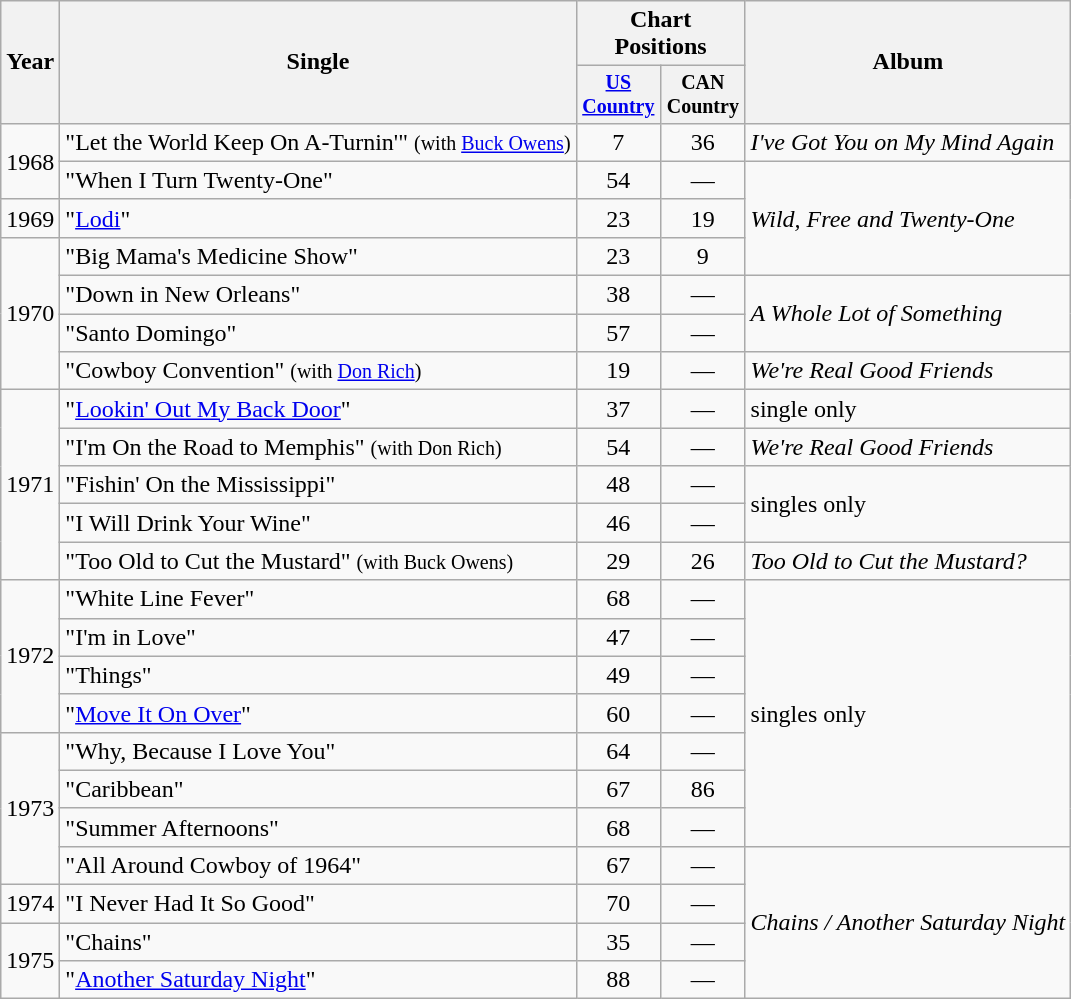<table class="wikitable" style="text-align:left;">
<tr>
<th rowspan="2">Year</th>
<th rowspan="2">Single</th>
<th colspan="2">Chart Positions</th>
<th rowspan="2">Album</th>
</tr>
<tr style="font-size:smaller;">
<th width="50"><a href='#'>US Country</a></th>
<th width="50">CAN Country</th>
</tr>
<tr>
<td rowspan="2">1968</td>
<td>"Let the World Keep On A-Turnin'" <small>(with <a href='#'>Buck Owens</a>)</small></td>
<td align="center">7</td>
<td align="center">36</td>
<td><em>I've Got You on My Mind Again</em></td>
</tr>
<tr>
<td>"When I Turn Twenty-One"</td>
<td align="center">54</td>
<td align="center">—</td>
<td rowspan="3"><em>Wild, Free and Twenty-One</em></td>
</tr>
<tr>
<td>1969</td>
<td>"<a href='#'>Lodi</a>"</td>
<td align="center">23</td>
<td align="center">19</td>
</tr>
<tr>
<td rowspan="4">1970</td>
<td>"Big Mama's Medicine Show"</td>
<td align="center">23</td>
<td align="center">9</td>
</tr>
<tr>
<td>"Down in New Orleans"</td>
<td align="center">38</td>
<td align="center">—</td>
<td rowspan="2"><em>A Whole Lot of Something</em></td>
</tr>
<tr>
<td>"Santo Domingo"</td>
<td align="center">57</td>
<td align="center">—</td>
</tr>
<tr>
<td>"Cowboy Convention" <small>(with <a href='#'>Don Rich</a>)</small></td>
<td align="center">19</td>
<td align="center">—</td>
<td><em>We're Real Good Friends</em></td>
</tr>
<tr>
<td rowspan="5">1971</td>
<td>"<a href='#'>Lookin' Out My Back Door</a>"</td>
<td align="center">37</td>
<td align="center">—</td>
<td>single only</td>
</tr>
<tr>
<td>"I'm On the Road to Memphis" <small>(with Don Rich)</small></td>
<td align="center">54</td>
<td align="center">—</td>
<td><em>We're Real Good Friends</em></td>
</tr>
<tr>
<td>"Fishin' On the Mississippi"</td>
<td align="center">48</td>
<td align="center">—</td>
<td rowspan="2">singles only</td>
</tr>
<tr>
<td>"I Will Drink Your Wine"</td>
<td align="center">46</td>
<td align="center">—</td>
</tr>
<tr>
<td>"Too Old to Cut the Mustard" <small>(with Buck Owens)</small></td>
<td align="center">29</td>
<td align="center">26</td>
<td><em>Too Old to Cut the Mustard?</em></td>
</tr>
<tr>
<td rowspan="4">1972</td>
<td>"White Line Fever"</td>
<td align="center">68</td>
<td align="center">—</td>
<td rowspan="7">singles only</td>
</tr>
<tr>
<td>"I'm in Love"</td>
<td align="center">47</td>
<td align="center">—</td>
</tr>
<tr>
<td>"Things"</td>
<td align="center">49</td>
<td align="center">—</td>
</tr>
<tr>
<td>"<a href='#'>Move It On Over</a>"</td>
<td align="center">60</td>
<td align="center">—</td>
</tr>
<tr>
<td rowspan="4">1973</td>
<td>"Why, Because I Love You"</td>
<td align="center">64</td>
<td align="center">—</td>
</tr>
<tr>
<td>"Caribbean"</td>
<td align="center">67</td>
<td align="center">86</td>
</tr>
<tr>
<td>"Summer Afternoons"</td>
<td align="center">68</td>
<td align="center">—</td>
</tr>
<tr>
<td>"All Around Cowboy of 1964"</td>
<td align="center">67</td>
<td align="center">—</td>
<td rowspan="4"><em>Chains / Another Saturday Night</em></td>
</tr>
<tr>
<td>1974</td>
<td>"I Never Had It So Good"</td>
<td align="center">70</td>
<td align="center">—</td>
</tr>
<tr>
<td rowspan="2">1975</td>
<td>"Chains"</td>
<td align="center">35</td>
<td align="center">—</td>
</tr>
<tr>
<td>"<a href='#'>Another Saturday Night</a>"</td>
<td align="center">88</td>
<td align="center">—</td>
</tr>
</table>
